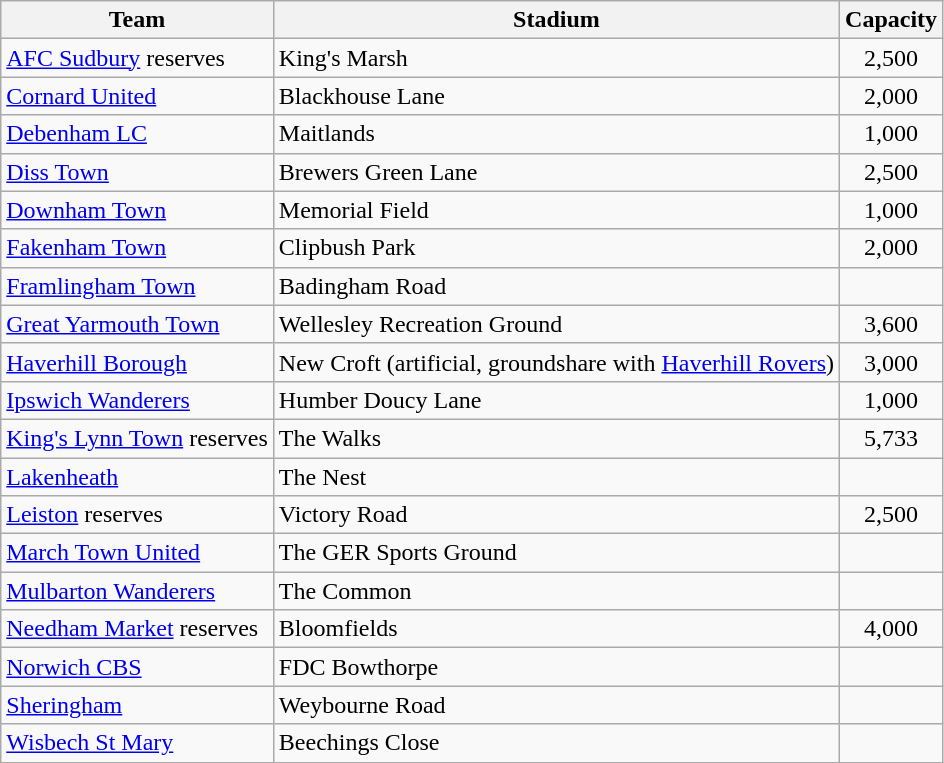<table class="wikitable sortable">
<tr>
<th>Team</th>
<th>Stadium</th>
<th>Capacity</th>
</tr>
<tr>
<td><a href='#'>AFC Sudbury</a> reserves</td>
<td>King's Marsh</td>
<td align="center">2,500</td>
</tr>
<tr>
<td><a href='#'>Cornard United</a></td>
<td>Blackhouse Lane</td>
<td align="center">2,000</td>
</tr>
<tr>
<td><a href='#'>Debenham LC</a></td>
<td>Maitlands</td>
<td align="center">1,000</td>
</tr>
<tr>
<td><a href='#'>Diss Town</a></td>
<td>Brewers Green Lane</td>
<td align="center">2,500</td>
</tr>
<tr>
<td><a href='#'>Downham Town</a></td>
<td>Memorial Field</td>
<td align="center">1,000</td>
</tr>
<tr>
<td><a href='#'>Fakenham Town</a></td>
<td>Clipbush Park</td>
<td align="center">2,000</td>
</tr>
<tr>
<td><a href='#'>Framlingham Town</a></td>
<td>Badingham Road</td>
<td align="center"></td>
</tr>
<tr>
<td><a href='#'>Great Yarmouth Town</a></td>
<td>Wellesley Recreation Ground</td>
<td align="center">3,600</td>
</tr>
<tr>
<td><a href='#'>Haverhill Borough</a></td>
<td>New Croft (artificial, groundshare with <a href='#'>Haverhill Rovers</a>)</td>
<td align="center">3,000</td>
</tr>
<tr>
<td><a href='#'>Ipswich Wanderers</a></td>
<td>Humber Doucy Lane</td>
<td align="center">1,000</td>
</tr>
<tr>
<td><a href='#'>King's Lynn Town</a> reserves</td>
<td>The Walks</td>
<td align="center">5,733</td>
</tr>
<tr>
<td><a href='#'>Lakenheath</a></td>
<td>The Nest</td>
<td align="center"></td>
</tr>
<tr>
<td><a href='#'>Leiston</a> reserves</td>
<td>Victory Road</td>
<td align="center">2,500</td>
</tr>
<tr>
<td><a href='#'>March Town United</a></td>
<td>The GER Sports Ground</td>
<td align="center"></td>
</tr>
<tr>
<td><a href='#'>Mulbarton Wanderers</a></td>
<td>The Common</td>
<td align="center"></td>
</tr>
<tr>
<td><a href='#'>Needham Market</a> reserves</td>
<td>Bloomfields</td>
<td align="center">4,000</td>
</tr>
<tr>
<td><a href='#'>Norwich CBS</a></td>
<td>FDC Bowthorpe</td>
<td align="center"></td>
</tr>
<tr>
<td><a href='#'>Sheringham</a></td>
<td>Weybourne Road</td>
<td align="center"></td>
</tr>
<tr>
<td><a href='#'>Wisbech St Mary</a></td>
<td>Beechings Close</td>
<td align="center"></td>
</tr>
</table>
